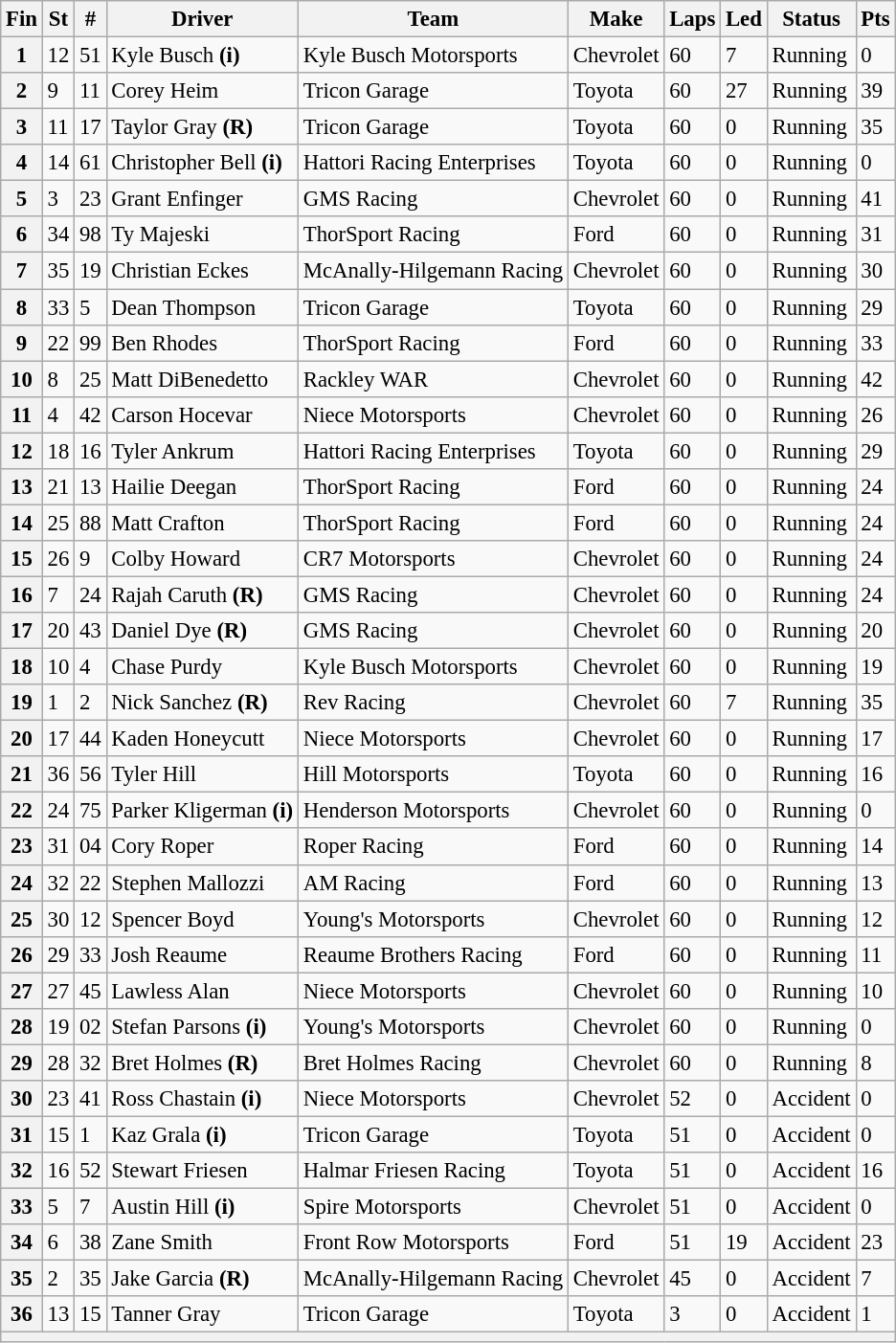<table class="wikitable" style="font-size:95%">
<tr>
<th>Fin</th>
<th>St</th>
<th>#</th>
<th>Driver</th>
<th>Team</th>
<th>Make</th>
<th>Laps</th>
<th>Led</th>
<th>Status</th>
<th>Pts</th>
</tr>
<tr>
<th>1</th>
<td>12</td>
<td>51</td>
<td>Kyle Busch <strong>(i)</strong></td>
<td>Kyle Busch Motorsports</td>
<td>Chevrolet</td>
<td>60</td>
<td>7</td>
<td>Running</td>
<td>0</td>
</tr>
<tr>
<th>2</th>
<td>9</td>
<td>11</td>
<td>Corey Heim</td>
<td>Tricon Garage</td>
<td>Toyota</td>
<td>60</td>
<td>27</td>
<td>Running</td>
<td>39</td>
</tr>
<tr>
<th>3</th>
<td>11</td>
<td>17</td>
<td>Taylor Gray <strong>(R)</strong></td>
<td>Tricon Garage</td>
<td>Toyota</td>
<td>60</td>
<td>0</td>
<td>Running</td>
<td>35</td>
</tr>
<tr>
<th>4</th>
<td>14</td>
<td>61</td>
<td>Christopher Bell <strong>(i)</strong></td>
<td>Hattori Racing Enterprises</td>
<td>Toyota</td>
<td>60</td>
<td>0</td>
<td>Running</td>
<td>0</td>
</tr>
<tr>
<th>5</th>
<td>3</td>
<td>23</td>
<td>Grant Enfinger</td>
<td>GMS Racing</td>
<td>Chevrolet</td>
<td>60</td>
<td>0</td>
<td>Running</td>
<td>41</td>
</tr>
<tr>
<th>6</th>
<td>34</td>
<td>98</td>
<td>Ty Majeski</td>
<td>ThorSport Racing</td>
<td>Ford</td>
<td>60</td>
<td>0</td>
<td>Running</td>
<td>31</td>
</tr>
<tr>
<th>7</th>
<td>35</td>
<td>19</td>
<td>Christian Eckes</td>
<td>McAnally-Hilgemann Racing</td>
<td>Chevrolet</td>
<td>60</td>
<td>0</td>
<td>Running</td>
<td>30</td>
</tr>
<tr>
<th>8</th>
<td>33</td>
<td>5</td>
<td>Dean Thompson</td>
<td>Tricon Garage</td>
<td>Toyota</td>
<td>60</td>
<td>0</td>
<td>Running</td>
<td>29</td>
</tr>
<tr>
<th>9</th>
<td>22</td>
<td>99</td>
<td>Ben Rhodes</td>
<td>ThorSport Racing</td>
<td>Ford</td>
<td>60</td>
<td>0</td>
<td>Running</td>
<td>33</td>
</tr>
<tr>
<th>10</th>
<td>8</td>
<td>25</td>
<td>Matt DiBenedetto</td>
<td>Rackley WAR</td>
<td>Chevrolet</td>
<td>60</td>
<td>0</td>
<td>Running</td>
<td>42</td>
</tr>
<tr>
<th>11</th>
<td>4</td>
<td>42</td>
<td>Carson Hocevar</td>
<td>Niece Motorsports</td>
<td>Chevrolet</td>
<td>60</td>
<td>0</td>
<td>Running</td>
<td>26</td>
</tr>
<tr>
<th>12</th>
<td>18</td>
<td>16</td>
<td>Tyler Ankrum</td>
<td>Hattori Racing Enterprises</td>
<td>Toyota</td>
<td>60</td>
<td>0</td>
<td>Running</td>
<td>29</td>
</tr>
<tr>
<th>13</th>
<td>21</td>
<td>13</td>
<td>Hailie Deegan</td>
<td>ThorSport Racing</td>
<td>Ford</td>
<td>60</td>
<td>0</td>
<td>Running</td>
<td>24</td>
</tr>
<tr>
<th>14</th>
<td>25</td>
<td>88</td>
<td>Matt Crafton</td>
<td>ThorSport Racing</td>
<td>Ford</td>
<td>60</td>
<td>0</td>
<td>Running</td>
<td>24</td>
</tr>
<tr>
<th>15</th>
<td>26</td>
<td>9</td>
<td>Colby Howard</td>
<td>CR7 Motorsports</td>
<td>Chevrolet</td>
<td>60</td>
<td>0</td>
<td>Running</td>
<td>24</td>
</tr>
<tr>
<th>16</th>
<td>7</td>
<td>24</td>
<td>Rajah Caruth <strong>(R)</strong></td>
<td>GMS Racing</td>
<td>Chevrolet</td>
<td>60</td>
<td>0</td>
<td>Running</td>
<td>24</td>
</tr>
<tr>
<th>17</th>
<td>20</td>
<td>43</td>
<td>Daniel Dye <strong>(R)</strong></td>
<td>GMS Racing</td>
<td>Chevrolet</td>
<td>60</td>
<td>0</td>
<td>Running</td>
<td>20</td>
</tr>
<tr>
<th>18</th>
<td>10</td>
<td>4</td>
<td>Chase Purdy</td>
<td>Kyle Busch Motorsports</td>
<td>Chevrolet</td>
<td>60</td>
<td>0</td>
<td>Running</td>
<td>19</td>
</tr>
<tr>
<th>19</th>
<td>1</td>
<td>2</td>
<td>Nick Sanchez <strong>(R)</strong></td>
<td>Rev Racing</td>
<td>Chevrolet</td>
<td>60</td>
<td>7</td>
<td>Running</td>
<td>35</td>
</tr>
<tr>
<th>20</th>
<td>17</td>
<td>44</td>
<td>Kaden Honeycutt</td>
<td>Niece Motorsports</td>
<td>Chevrolet</td>
<td>60</td>
<td>0</td>
<td>Running</td>
<td>17</td>
</tr>
<tr>
<th>21</th>
<td>36</td>
<td>56</td>
<td>Tyler Hill</td>
<td>Hill Motorsports</td>
<td>Toyota</td>
<td>60</td>
<td>0</td>
<td>Running</td>
<td>16</td>
</tr>
<tr>
<th>22</th>
<td>24</td>
<td>75</td>
<td>Parker Kligerman <strong>(i)</strong></td>
<td>Henderson Motorsports</td>
<td>Chevrolet</td>
<td>60</td>
<td>0</td>
<td>Running</td>
<td>0</td>
</tr>
<tr>
<th>23</th>
<td>31</td>
<td>04</td>
<td>Cory Roper</td>
<td>Roper Racing</td>
<td>Ford</td>
<td>60</td>
<td>0</td>
<td>Running</td>
<td>14</td>
</tr>
<tr>
<th>24</th>
<td>32</td>
<td>22</td>
<td>Stephen Mallozzi</td>
<td>AM Racing</td>
<td>Ford</td>
<td>60</td>
<td>0</td>
<td>Running</td>
<td>13</td>
</tr>
<tr>
<th>25</th>
<td>30</td>
<td>12</td>
<td>Spencer Boyd</td>
<td>Young's Motorsports</td>
<td>Chevrolet</td>
<td>60</td>
<td>0</td>
<td>Running</td>
<td>12</td>
</tr>
<tr>
<th>26</th>
<td>29</td>
<td>33</td>
<td>Josh Reaume</td>
<td>Reaume Brothers Racing</td>
<td>Ford</td>
<td>60</td>
<td>0</td>
<td>Running</td>
<td>11</td>
</tr>
<tr>
<th>27</th>
<td>27</td>
<td>45</td>
<td>Lawless Alan</td>
<td>Niece Motorsports</td>
<td>Chevrolet</td>
<td>60</td>
<td>0</td>
<td>Running</td>
<td>10</td>
</tr>
<tr>
<th>28</th>
<td>19</td>
<td>02</td>
<td>Stefan Parsons <strong>(i)</strong></td>
<td>Young's Motorsports</td>
<td>Chevrolet</td>
<td>60</td>
<td>0</td>
<td>Running</td>
<td>0</td>
</tr>
<tr>
<th>29</th>
<td>28</td>
<td>32</td>
<td>Bret Holmes <strong>(R)</strong></td>
<td>Bret Holmes Racing</td>
<td>Chevrolet</td>
<td>60</td>
<td>0</td>
<td>Running</td>
<td>8</td>
</tr>
<tr>
<th>30</th>
<td>23</td>
<td>41</td>
<td>Ross Chastain <strong>(i)</strong></td>
<td>Niece Motorsports</td>
<td>Chevrolet</td>
<td>52</td>
<td>0</td>
<td>Accident</td>
<td>0</td>
</tr>
<tr>
<th>31</th>
<td>15</td>
<td>1</td>
<td>Kaz Grala <strong>(i)</strong></td>
<td>Tricon Garage</td>
<td>Toyota</td>
<td>51</td>
<td>0</td>
<td>Accident</td>
<td>0</td>
</tr>
<tr>
<th>32</th>
<td>16</td>
<td>52</td>
<td>Stewart Friesen</td>
<td>Halmar Friesen Racing</td>
<td>Toyota</td>
<td>51</td>
<td>0</td>
<td>Accident</td>
<td>16</td>
</tr>
<tr>
<th>33</th>
<td>5</td>
<td>7</td>
<td>Austin Hill <strong>(i)</strong></td>
<td>Spire Motorsports</td>
<td>Chevrolet</td>
<td>51</td>
<td>0</td>
<td>Accident</td>
<td>0</td>
</tr>
<tr>
<th>34</th>
<td>6</td>
<td>38</td>
<td>Zane Smith</td>
<td>Front Row Motorsports</td>
<td>Ford</td>
<td>51</td>
<td>19</td>
<td>Accident</td>
<td>23</td>
</tr>
<tr>
<th>35</th>
<td>2</td>
<td>35</td>
<td>Jake Garcia <strong>(R)</strong></td>
<td>McAnally-Hilgemann Racing</td>
<td>Chevrolet</td>
<td>45</td>
<td>0</td>
<td>Accident</td>
<td>7</td>
</tr>
<tr>
<th>36</th>
<td>13</td>
<td>15</td>
<td>Tanner Gray</td>
<td>Tricon Garage</td>
<td>Toyota</td>
<td>3</td>
<td>0</td>
<td>Accident</td>
<td>1</td>
</tr>
<tr>
<th colspan="10"></th>
</tr>
</table>
